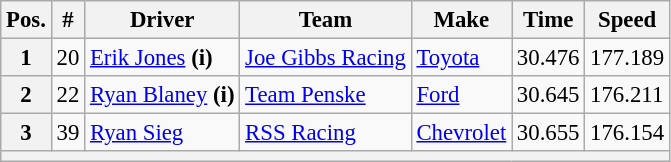<table class="wikitable" style="font-size:95%">
<tr>
<th>Pos.</th>
<th>#</th>
<th>Driver</th>
<th>Team</th>
<th>Make</th>
<th>Time</th>
<th>Speed</th>
</tr>
<tr>
<th>1</th>
<td>20</td>
<td><a href='#'>Erik Jones</a> <strong>(i)</strong></td>
<td><a href='#'>Joe Gibbs Racing</a></td>
<td><a href='#'>Toyota</a></td>
<td>30.476</td>
<td>177.189</td>
</tr>
<tr>
<th>2</th>
<td>22</td>
<td><a href='#'>Ryan Blaney</a> <strong>(i)</strong></td>
<td><a href='#'>Team Penske</a></td>
<td><a href='#'>Ford</a></td>
<td>30.645</td>
<td>176.211</td>
</tr>
<tr>
<th>3</th>
<td>39</td>
<td><a href='#'>Ryan Sieg</a></td>
<td><a href='#'>RSS Racing</a></td>
<td><a href='#'>Chevrolet</a></td>
<td>30.655</td>
<td>176.154</td>
</tr>
<tr>
<th colspan="7"></th>
</tr>
</table>
